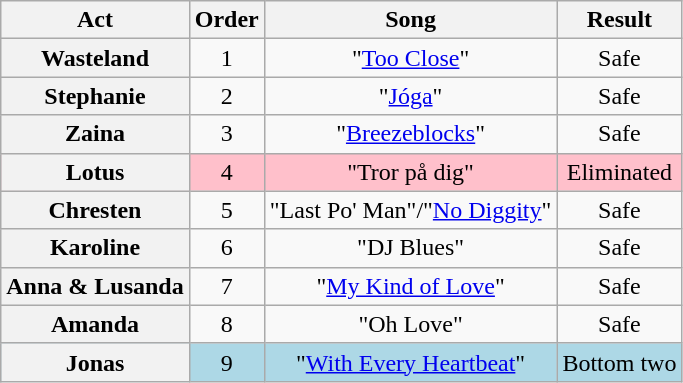<table class="wikitable plainrowheaders" style="text-align:center;">
<tr>
<th scope="col">Act</th>
<th scope="col">Order</th>
<th scope="col">Song</th>
<th scope="col">Result</th>
</tr>
<tr>
<th scope=row>Wasteland</th>
<td>1</td>
<td>"<a href='#'>Too Close</a>"</td>
<td>Safe</td>
</tr>
<tr>
<th scope=row>Stephanie</th>
<td>2</td>
<td>"<a href='#'>Jóga</a>"</td>
<td>Safe</td>
</tr>
<tr>
<th scope=row>Zaina</th>
<td>3</td>
<td>"<a href='#'>Breezeblocks</a>"</td>
<td>Safe</td>
</tr>
<tr style="background:pink;">
<th scope=row>Lotus</th>
<td>4</td>
<td>"Tror på dig"</td>
<td>Eliminated</td>
</tr>
<tr>
<th scope=row>Chresten</th>
<td>5</td>
<td>"Last Po' Man"/"<a href='#'>No Diggity</a>"</td>
<td>Safe</td>
</tr>
<tr>
<th scope=row>Karoline</th>
<td>6</td>
<td>"DJ Blues"</td>
<td>Safe</td>
</tr>
<tr>
<th scope=row>Anna & Lusanda</th>
<td>7</td>
<td>"<a href='#'>My Kind of Love</a>"</td>
<td>Safe</td>
</tr>
<tr>
<th scope=row>Amanda</th>
<td>8</td>
<td>"Oh Love"</td>
<td>Safe</td>
</tr>
<tr style="background:lightblue;">
<th scope=row>Jonas</th>
<td>9</td>
<td>"<a href='#'>With Every Heartbeat</a>"</td>
<td>Bottom two</td>
</tr>
</table>
